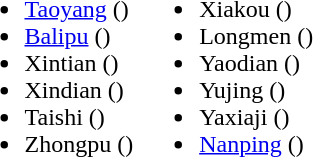<table>
<tr>
<td valign="top"><br><ul><li><a href='#'>Taoyang</a> ()</li><li><a href='#'>Balipu</a>  ()</li><li>Xintian ()</li><li>Xindian ()</li><li>Taishi ()</li><li>Zhongpu ()</li></ul></td>
<td valign="top"><br><ul><li>Xiakou ()</li><li>Longmen ()</li><li>Yaodian ()</li><li>Yujing ()</li><li>Yaxiaji ()</li><li><a href='#'>Nanping</a> ()</li></ul></td>
</tr>
</table>
